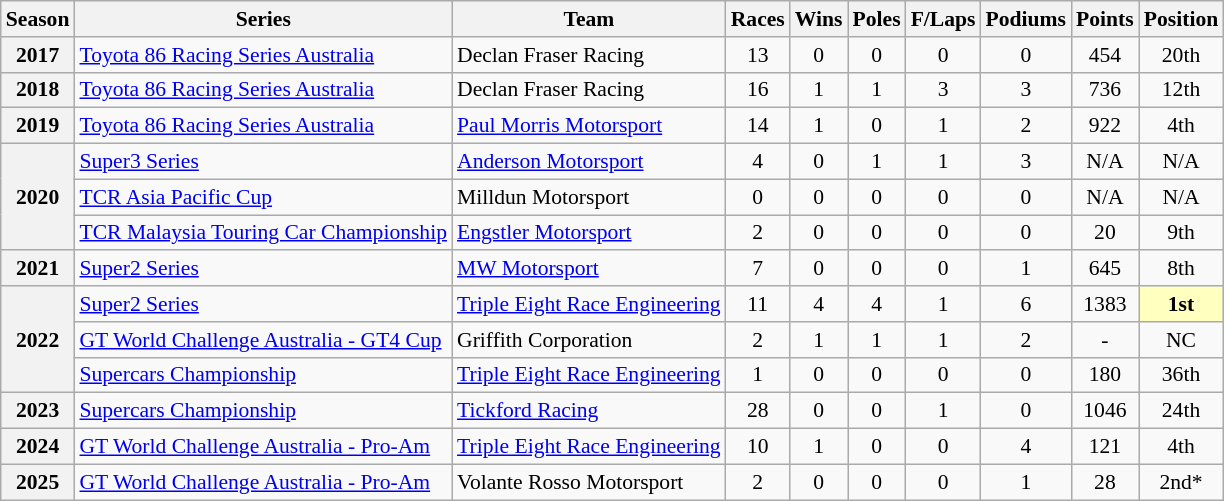<table class="wikitable" style="font-size: 90%; text-align:center">
<tr>
<th>Season</th>
<th>Series</th>
<th>Team</th>
<th>Races</th>
<th>Wins</th>
<th>Poles</th>
<th>F/Laps</th>
<th>Podiums</th>
<th>Points</th>
<th>Position</th>
</tr>
<tr>
<th>2017</th>
<td align=left><a href='#'>Toyota 86 Racing Series Australia</a></td>
<td align=left>Declan Fraser Racing</td>
<td>13</td>
<td>0</td>
<td>0</td>
<td>0</td>
<td>0</td>
<td>454</td>
<td>20th</td>
</tr>
<tr>
<th>2018</th>
<td align=left><a href='#'>Toyota 86 Racing Series Australia</a></td>
<td align=left>Declan Fraser Racing</td>
<td>16</td>
<td>1</td>
<td>1</td>
<td>3</td>
<td>3</td>
<td>736</td>
<td>12th</td>
</tr>
<tr>
<th>2019</th>
<td align=left><a href='#'>Toyota 86 Racing Series Australia</a></td>
<td align=left><a href='#'>Paul Morris Motorsport</a></td>
<td>14</td>
<td>1</td>
<td>0</td>
<td>1</td>
<td>2</td>
<td>922</td>
<td>4th</td>
</tr>
<tr>
<th rowspan=3>2020</th>
<td align=left><a href='#'>Super3 Series</a></td>
<td align=left><a href='#'>Anderson Motorsport</a></td>
<td>4</td>
<td>0</td>
<td>1</td>
<td>1</td>
<td>3</td>
<td>N/A</td>
<td>N/A</td>
</tr>
<tr>
<td align=left><a href='#'>TCR Asia Pacific Cup</a></td>
<td align=left>Milldun Motorsport</td>
<td>0</td>
<td>0</td>
<td>0</td>
<td>0</td>
<td>0</td>
<td>N/A</td>
<td>N/A</td>
</tr>
<tr>
<td align=left><a href='#'>TCR Malaysia Touring Car Championship</a></td>
<td align=left><a href='#'>Engstler Motorsport</a></td>
<td>2</td>
<td>0</td>
<td>0</td>
<td>0</td>
<td>0</td>
<td>20</td>
<td>9th</td>
</tr>
<tr>
<th>2021</th>
<td align=left><a href='#'>Super2 Series</a></td>
<td align=left><a href='#'>MW Motorsport</a></td>
<td>7</td>
<td>0</td>
<td>0</td>
<td>0</td>
<td>1</td>
<td>645</td>
<td>8th</td>
</tr>
<tr>
<th rowspan="3">2022</th>
<td align=left><a href='#'>Super2 Series</a></td>
<td align=left><a href='#'>Triple Eight Race Engineering</a></td>
<td>11</td>
<td>4</td>
<td>4</td>
<td>1</td>
<td>6</td>
<td>1383</td>
<td style="background: #ffffbf"><strong>1st</strong></td>
</tr>
<tr>
<td align=left><a href='#'>GT World Challenge Australia - GT4 Cup</a></td>
<td align=left>Griffith Corporation</td>
<td>2</td>
<td>1</td>
<td>1</td>
<td>1</td>
<td>2</td>
<td>-</td>
<td>NC</td>
</tr>
<tr>
<td align=left><a href='#'>Supercars Championship</a></td>
<td align=left><a href='#'>Triple Eight Race Engineering</a></td>
<td>1</td>
<td>0</td>
<td>0</td>
<td>0</td>
<td>0</td>
<td>180</td>
<td>36th</td>
</tr>
<tr>
<th>2023</th>
<td align=left><a href='#'>Supercars Championship</a></td>
<td align=left><a href='#'>Tickford Racing</a></td>
<td>28</td>
<td>0</td>
<td>0</td>
<td>1</td>
<td>0</td>
<td>1046</td>
<td>24th</td>
</tr>
<tr>
<th>2024</th>
<td align=left><a href='#'>GT World Challenge Australia - Pro-Am</a></td>
<td align=left><a href='#'>Triple Eight Race Engineering</a></td>
<td>10</td>
<td>1</td>
<td>0</td>
<td>0</td>
<td>4</td>
<td>121</td>
<td>4th</td>
</tr>
<tr>
<th>2025</th>
<td align=left><a href='#'>GT World Challenge Australia - Pro-Am</a></td>
<td align=left>Volante Rosso Motorsport</td>
<td>2</td>
<td>0</td>
<td>0</td>
<td>0</td>
<td>1</td>
<td>28</td>
<td>2nd*</td>
</tr>
</table>
